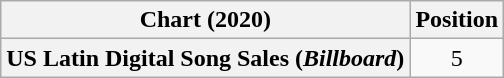<table class="wikitable plainrowheaders" style="text-align:center">
<tr>
<th scope="col">Chart (2020)</th>
<th scope="col">Position</th>
</tr>
<tr>
<th scope="row">US Latin Digital Song Sales (<em>Billboard</em>)</th>
<td>5</td>
</tr>
</table>
